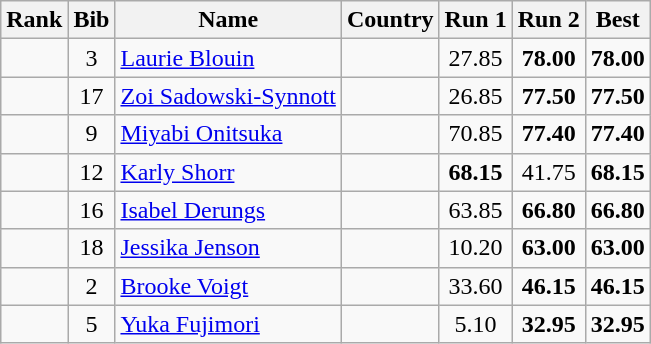<table class="wikitable sortable" style="text-align:center">
<tr>
<th>Rank</th>
<th>Bib</th>
<th>Name</th>
<th>Country</th>
<th>Run 1</th>
<th>Run 2</th>
<th>Best</th>
</tr>
<tr>
<td></td>
<td>3</td>
<td align=left><a href='#'>Laurie Blouin</a></td>
<td align=left></td>
<td>27.85</td>
<td><strong>78.00</strong></td>
<td><strong>78.00</strong></td>
</tr>
<tr>
<td></td>
<td>17</td>
<td align=left><a href='#'>Zoi Sadowski-Synnott</a></td>
<td align=left></td>
<td>26.85</td>
<td><strong>77.50</strong></td>
<td><strong>77.50</strong></td>
</tr>
<tr>
<td></td>
<td>9</td>
<td align=left><a href='#'>Miyabi Onitsuka</a></td>
<td align=left></td>
<td>70.85</td>
<td><strong>77.40</strong></td>
<td><strong>77.40</strong></td>
</tr>
<tr>
<td></td>
<td>12</td>
<td align=left><a href='#'>Karly Shorr</a></td>
<td align=left></td>
<td><strong>68.15</strong></td>
<td>41.75</td>
<td><strong>68.15</strong></td>
</tr>
<tr>
<td></td>
<td>16</td>
<td align=left><a href='#'>Isabel Derungs</a></td>
<td align=left></td>
<td>63.85</td>
<td><strong>66.80</strong></td>
<td><strong>66.80</strong></td>
</tr>
<tr>
<td></td>
<td>18</td>
<td align=left><a href='#'>Jessika Jenson</a></td>
<td align=left></td>
<td>10.20</td>
<td><strong>63.00</strong></td>
<td><strong>63.00</strong></td>
</tr>
<tr>
<td></td>
<td>2</td>
<td align=left><a href='#'>Brooke Voigt</a></td>
<td align=left></td>
<td>33.60</td>
<td><strong>46.15</strong></td>
<td><strong>46.15</strong></td>
</tr>
<tr>
<td></td>
<td>5</td>
<td align=left><a href='#'>Yuka Fujimori</a></td>
<td align=left></td>
<td>5.10</td>
<td><strong>32.95</strong></td>
<td><strong>32.95</strong></td>
</tr>
</table>
